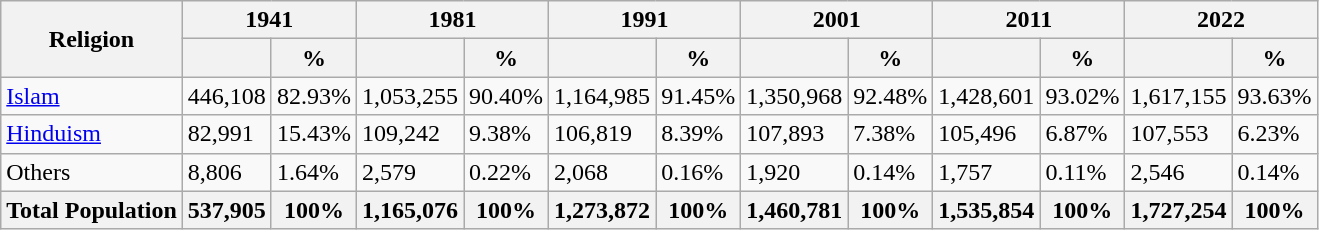<table class="wikitable sortable">
<tr>
<th rowspan="2">Religion</th>
<th colspan="2">1941</th>
<th colspan="2">1981</th>
<th colspan="2">1991</th>
<th colspan="2">2001</th>
<th colspan="2">2011</th>
<th colspan="2">2022</th>
</tr>
<tr>
<th></th>
<th>%</th>
<th></th>
<th>%</th>
<th></th>
<th>%</th>
<th></th>
<th>%</th>
<th></th>
<th>%</th>
<th></th>
<th>%</th>
</tr>
<tr>
<td><a href='#'>Islam</a> </td>
<td>446,108</td>
<td>82.93%</td>
<td>1,053,255</td>
<td>90.40%</td>
<td>1,164,985</td>
<td>91.45%</td>
<td>1,350,968</td>
<td>92.48%</td>
<td>1,428,601</td>
<td>93.02%</td>
<td>1,617,155</td>
<td>93.63%</td>
</tr>
<tr>
<td><a href='#'>Hinduism</a> </td>
<td>82,991</td>
<td>15.43%</td>
<td>109,242</td>
<td>9.38%</td>
<td>106,819</td>
<td>8.39%</td>
<td>107,893</td>
<td>7.38%</td>
<td>105,496</td>
<td>6.87%</td>
<td>107,553</td>
<td>6.23%</td>
</tr>
<tr>
<td>Others </td>
<td>8,806</td>
<td>1.64%</td>
<td>2,579</td>
<td>0.22%</td>
<td>2,068</td>
<td>0.16%</td>
<td>1,920</td>
<td>0.14%</td>
<td>1,757</td>
<td>0.11%</td>
<td>2,546</td>
<td>0.14%</td>
</tr>
<tr>
<th>Total Population</th>
<th>537,905</th>
<th>100%</th>
<th>1,165,076</th>
<th>100%</th>
<th>1,273,872</th>
<th>100%</th>
<th>1,460,781</th>
<th>100%</th>
<th>1,535,854</th>
<th>100%</th>
<th>1,727,254</th>
<th>100%</th>
</tr>
</table>
